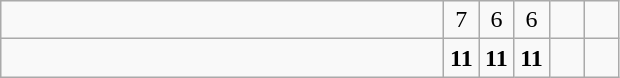<table class="wikitable">
<tr>
<td style="width:18em"></td>
<td align=center style="width:1em">7</td>
<td align=center style="width:1em">6</td>
<td align=center style="width:1em">6</td>
<td align=center style="width:1em"></td>
<td align=center style="width:1em"></td>
</tr>
<tr>
<td style="width:18em"><strong></strong></td>
<td align=center style="width:1em"><strong>11</strong></td>
<td align=center style="width:1em"><strong>11</strong></td>
<td align=center style="width:1em"><strong>11</strong></td>
<td align=center style="width:1em"></td>
<td align=center style="width:1em"></td>
</tr>
</table>
